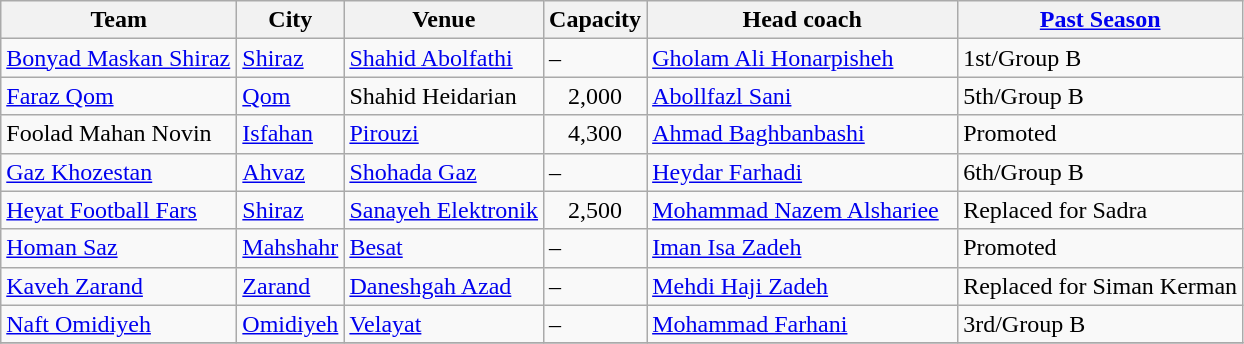<table class="wikitable sortable">
<tr>
<th width=150>Team</th>
<th width=60>City</th>
<th>Venue</th>
<th>Capacity</th>
<th width=200>Head coach</th>
<th><a href='#'>Past Season</a></th>
</tr>
<tr>
<td><a href='#'>Bonyad Maskan Shiraz</a></td>
<td><a href='#'>Shiraz</a></td>
<td><a href='#'>Shahid Abolfathi</a></td>
<td>–</td>
<td> <a href='#'>Gholam Ali Honarpisheh</a></td>
<td>1st/Group B</td>
</tr>
<tr>
<td><a href='#'>Faraz Qom</a></td>
<td><a href='#'>Qom</a></td>
<td>Shahid Heidarian</td>
<td align="center">2,000</td>
<td> <a href='#'>Abollfazl Sani</a></td>
<td>5th/Group B</td>
</tr>
<tr>
<td>Foolad Mahan Novin</td>
<td><a href='#'>Isfahan</a></td>
<td><a href='#'>Pirouzi</a></td>
<td align="center">4,300</td>
<td> <a href='#'>Ahmad Baghbanbashi</a></td>
<td>Promoted </td>
</tr>
<tr>
<td><a href='#'>Gaz Khozestan</a></td>
<td><a href='#'>Ahvaz</a></td>
<td><a href='#'>Shohada Gaz</a></td>
<td>–</td>
<td> <a href='#'>Heydar Farhadi</a></td>
<td>6th/Group B</td>
</tr>
<tr>
<td><a href='#'>Heyat Football Fars</a></td>
<td><a href='#'>Shiraz</a></td>
<td><a href='#'>Sanayeh Elektronik</a></td>
<td align="center">2,500</td>
<td> <a href='#'>Mohammad Nazem Alshariee</a></td>
<td>Replaced for Sadra</td>
</tr>
<tr>
<td><a href='#'>Homan Saz</a></td>
<td><a href='#'>Mahshahr</a></td>
<td><a href='#'>Besat</a></td>
<td>–</td>
<td> <a href='#'>Iman Isa Zadeh</a></td>
<td>Promoted </td>
</tr>
<tr>
<td><a href='#'>Kaveh Zarand</a></td>
<td><a href='#'>Zarand</a></td>
<td><a href='#'>Daneshgah Azad</a></td>
<td>–</td>
<td> <a href='#'>Mehdi Haji Zadeh</a></td>
<td>Replaced for Siman Kerman</td>
</tr>
<tr>
<td><a href='#'>Naft Omidiyeh</a></td>
<td><a href='#'>Omidiyeh</a></td>
<td><a href='#'>Velayat</a></td>
<td>–</td>
<td> <a href='#'>Mohammad Farhani</a></td>
<td>3rd/Group B</td>
</tr>
<tr>
</tr>
</table>
